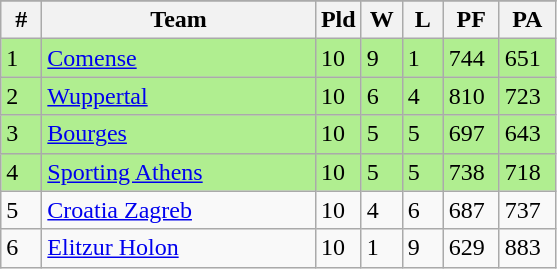<table class=wikitable>
<tr align=center>
</tr>
<tr>
<th width=20>#</th>
<th width=175>Team</th>
<th width=20>Pld</th>
<th width=20>W</th>
<th width=20>L</th>
<th width=30>PF</th>
<th width=30>PA</th>
</tr>
<tr bgcolor=B0EE90>
<td>1</td>
<td align="left"> <a href='#'>Comense</a></td>
<td>10</td>
<td>9</td>
<td>1</td>
<td>744</td>
<td>651</td>
</tr>
<tr bgcolor=B0EE90>
<td>2</td>
<td align="left"> <a href='#'>Wuppertal</a></td>
<td>10</td>
<td>6</td>
<td>4</td>
<td>810</td>
<td>723</td>
</tr>
<tr bgcolor=B0EE90>
<td>3</td>
<td align="left"> <a href='#'>Bourges</a></td>
<td>10</td>
<td>5</td>
<td>5</td>
<td>697</td>
<td>643</td>
</tr>
<tr bgcolor=B0EE90>
<td>4</td>
<td align="left"> <a href='#'>Sporting Athens</a></td>
<td>10</td>
<td>5</td>
<td>5</td>
<td>738</td>
<td>718</td>
</tr>
<tr>
<td>5</td>
<td align="left"> <a href='#'>Croatia Zagreb</a></td>
<td>10</td>
<td>4</td>
<td>6</td>
<td>687</td>
<td>737</td>
</tr>
<tr>
<td>6</td>
<td align="left"> <a href='#'>Elitzur Holon</a></td>
<td>10</td>
<td>1</td>
<td>9</td>
<td>629</td>
<td>883</td>
</tr>
</table>
